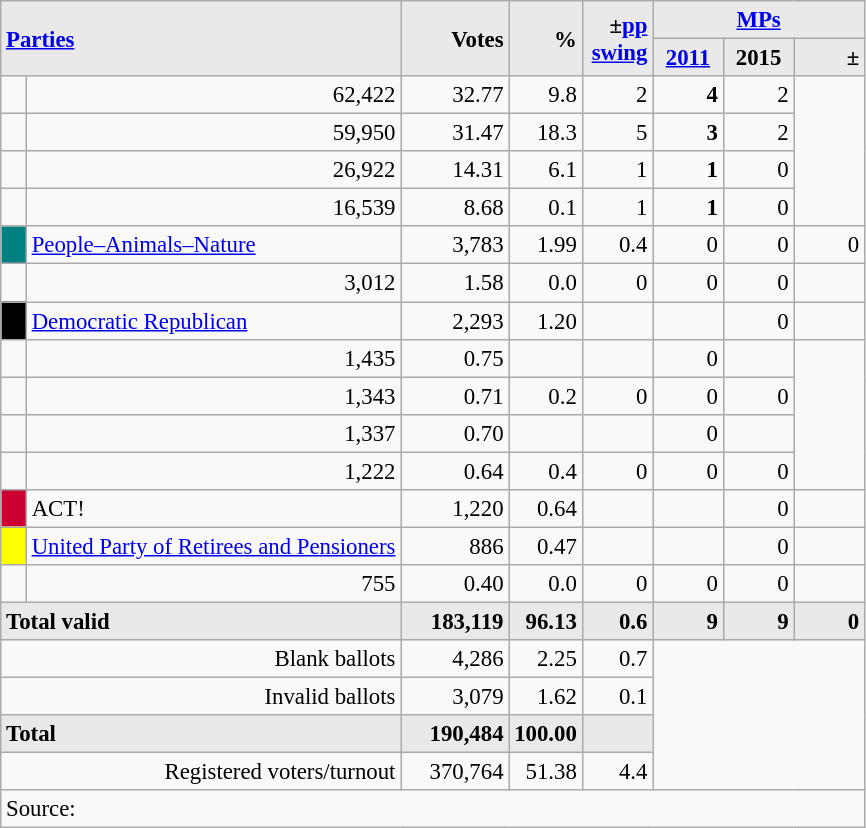<table class="wikitable" style="text-align:right; font-size:95%;">
<tr>
<th rowspan="2" colspan="2" style="background:#e9e9e9; text-align:left;" alignleft><a href='#'>Parties</a></th>
<th rowspan="2" style="background:#e9e9e9; text-align:right;">Votes</th>
<th rowspan="2" style="background:#e9e9e9; text-align:right;">%</th>
<th rowspan="2" style="background:#e9e9e9; text-align:right;">±<a href='#'>pp</a> <a href='#'>swing</a></th>
<th colspan="3" style="background:#e9e9e9; text-align:center;"><a href='#'>MPs</a></th>
</tr>
<tr style="background-color:#E9E9E9">
<th style="background-color:#E9E9E9;text-align:center;"><a href='#'>2011</a></th>
<th style="background-color:#E9E9E9;text-align:center;">2015</th>
<th style="background:#e9e9e9; text-align:right;">±</th>
</tr>
<tr>
<td></td>
<td>62,422</td>
<td>32.77</td>
<td>9.8</td>
<td>2</td>
<td><strong>4</strong></td>
<td>2</td>
</tr>
<tr>
<td> </td>
<td>59,950</td>
<td>31.47</td>
<td>18.3</td>
<td>5</td>
<td><strong>3</strong></td>
<td>2</td>
</tr>
<tr>
<td></td>
<td>26,922</td>
<td>14.31</td>
<td>6.1</td>
<td>1</td>
<td><strong>1</strong></td>
<td>0</td>
</tr>
<tr>
<td></td>
<td>16,539</td>
<td>8.68</td>
<td>0.1</td>
<td>1</td>
<td><strong>1</strong></td>
<td>0</td>
</tr>
<tr>
<td style="width: 10px" bgcolor="teal" align="center"></td>
<td align="left"><a href='#'>People–Animals–Nature</a></td>
<td>3,783</td>
<td>1.99</td>
<td>0.4</td>
<td>0</td>
<td>0</td>
<td>0</td>
</tr>
<tr>
<td></td>
<td>3,012</td>
<td>1.58</td>
<td>0.0</td>
<td>0</td>
<td>0</td>
<td>0</td>
</tr>
<tr>
<td style="width: 10px" bgcolor=black align="center"></td>
<td align=left><a href='#'>Democratic Republican</a></td>
<td>2,293</td>
<td>1.20</td>
<td></td>
<td></td>
<td>0</td>
<td></td>
</tr>
<tr>
<td></td>
<td>1,435</td>
<td>0.75</td>
<td></td>
<td></td>
<td>0</td>
<td></td>
</tr>
<tr>
<td></td>
<td>1,343</td>
<td>0.71</td>
<td>0.2</td>
<td>0</td>
<td>0</td>
<td>0</td>
</tr>
<tr>
<td></td>
<td>1,337</td>
<td>0.70</td>
<td></td>
<td></td>
<td>0</td>
<td></td>
</tr>
<tr>
<td></td>
<td>1,222</td>
<td>0.64</td>
<td>0.4</td>
<td>0</td>
<td>0</td>
<td>0</td>
</tr>
<tr>
<td style="width:10px; background:#CC0033; text-align:center;"></td>
<td style="text-align:left;">ACT! </td>
<td>1,220</td>
<td>0.64</td>
<td></td>
<td></td>
<td>0</td>
<td></td>
</tr>
<tr>
<td style="width: 10px" bgcolor=yellow align="center"></td>
<td align=left><a href='#'>United Party of Retirees and Pensioners</a></td>
<td>886</td>
<td>0.47</td>
<td></td>
<td></td>
<td>0</td>
<td></td>
</tr>
<tr>
<td></td>
<td>755</td>
<td>0.40</td>
<td>0.0</td>
<td>0</td>
<td>0</td>
<td>0</td>
</tr>
<tr>
<td colspan=2 align=left style="background-color:#E9E9E9"><strong>Total valid</strong></td>
<td width="65" align="right" style="background-color:#E9E9E9"><strong>183,119</strong></td>
<td width="40" align="right" style="background-color:#E9E9E9"><strong>96.13</strong></td>
<td width="40" align="right" style="background-color:#E9E9E9"><strong>0.6</strong></td>
<td width="40" align="right" style="background-color:#E9E9E9"><strong>9</strong></td>
<td width="40" align="right" style="background-color:#E9E9E9"><strong>9</strong></td>
<td width="40" align="right" style="background-color:#E9E9E9"><strong>0</strong></td>
</tr>
<tr>
<td colspan=2>Blank ballots</td>
<td>4,286</td>
<td>2.25</td>
<td>0.7</td>
<td colspan=4 rowspan=4></td>
</tr>
<tr>
<td colspan=2>Invalid ballots</td>
<td>3,079</td>
<td>1.62</td>
<td>0.1</td>
</tr>
<tr>
<td colspan=2 width="259" align=left style="background-color:#E9E9E9"><strong>Total</strong></td>
<td width="50" align="right" style="background-color:#E9E9E9"><strong>190,484</strong></td>
<td width="40" align="right" style="background-color:#E9E9E9"><strong>100.00</strong></td>
<td width="40" align="right" style="background-color:#E9E9E9"></td>
</tr>
<tr>
<td colspan=2>Registered voters/turnout</td>
<td>370,764</td>
<td>51.38</td>
<td>4.4</td>
</tr>
<tr>
<td colspan=11 align=left>Source: </td>
</tr>
</table>
